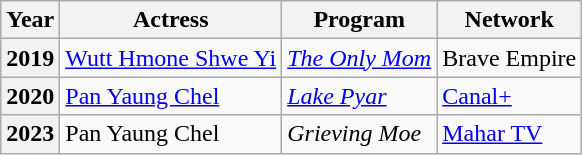<table class="wikitable plainrowheaders">
<tr>
<th>Year</th>
<th>Actress</th>
<th>Program</th>
<th>Network</th>
</tr>
<tr>
<th scope="row">2019</th>
<td><a href='#'>Wutt Hmone Shwe Yi</a></td>
<td><em><a href='#'>The Only Mom</a></em></td>
<td>Brave Empire</td>
</tr>
<tr>
<th scope="row">2020</th>
<td><a href='#'>Pan Yaung Chel</a></td>
<td><em><a href='#'>Lake Pyar</a></em></td>
<td><a href='#'>Canal+</a></td>
</tr>
<tr>
<th scope="row">2023</th>
<td>Pan Yaung Chel</td>
<td><em>Grieving Moe</em></td>
<td><a href='#'>Mahar TV</a></td>
</tr>
</table>
